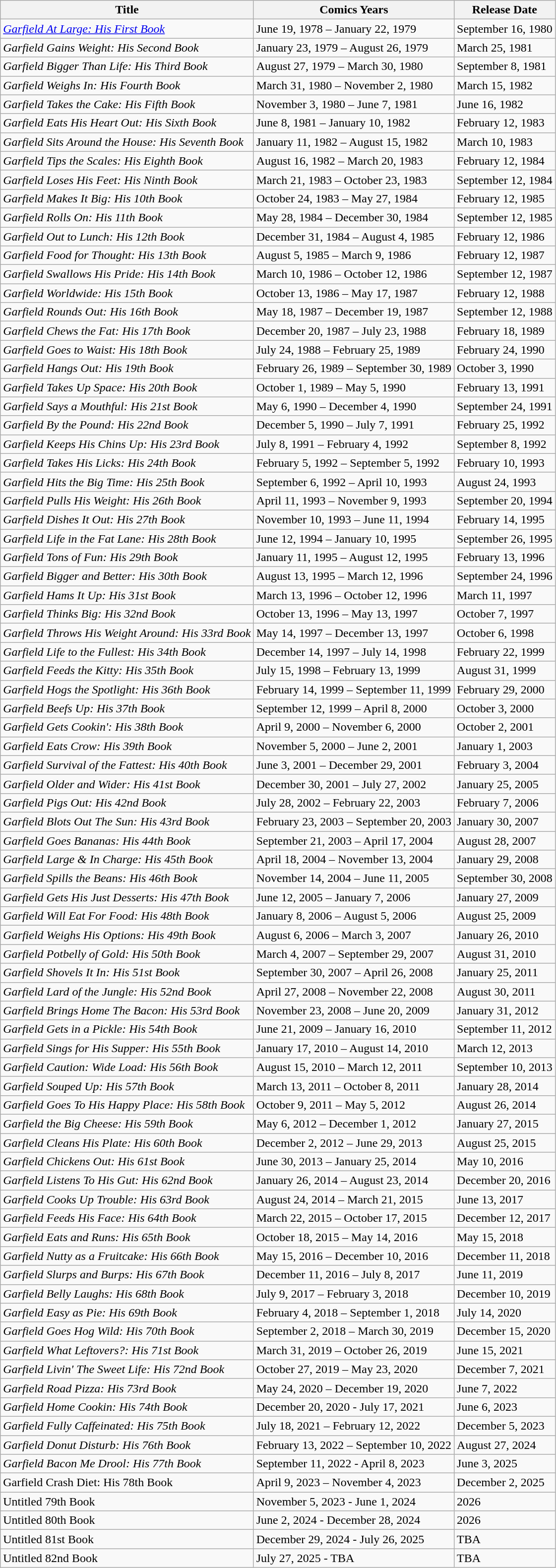<table class="wikitable sortable">
<tr>
<th>Title</th>
<th>Comics Years</th>
<th>Release Date</th>
</tr>
<tr>
<td><em><a href='#'>Garfield At Large: His First Book</a></em></td>
<td>June 19, 1978 – January 22, 1979</td>
<td>September 16, 1980</td>
</tr>
<tr>
<td><em>Garfield Gains Weight: His Second Book</em></td>
<td>January 23, 1979 – August 26, 1979</td>
<td>March 25, 1981</td>
</tr>
<tr>
<td><em>Garfield Bigger Than Life: His Third Book</em></td>
<td>August 27, 1979 – March 30, 1980</td>
<td>September 8, 1981</td>
</tr>
<tr>
<td><em>Garfield Weighs In: His Fourth Book</em></td>
<td>March 31, 1980 – November 2, 1980</td>
<td>March 15, 1982</td>
</tr>
<tr>
<td><em>Garfield Takes the Cake: His Fifth Book</em></td>
<td>November 3, 1980 – June 7, 1981</td>
<td>June 16, 1982</td>
</tr>
<tr>
<td><em>Garfield Eats His Heart Out: His Sixth Book</em></td>
<td>June 8, 1981 – January 10, 1982</td>
<td>February 12, 1983</td>
</tr>
<tr>
<td><em>Garfield Sits Around the House: His Seventh Book</em></td>
<td>January 11, 1982 – August 15, 1982</td>
<td>March 10, 1983</td>
</tr>
<tr>
<td><em>Garfield Tips the Scales: His Eighth Book</em></td>
<td>August 16, 1982 – March 20, 1983</td>
<td>February 12, 1984</td>
</tr>
<tr>
<td><em>Garfield Loses His Feet: His Ninth Book</em></td>
<td>March 21, 1983 – October 23, 1983</td>
<td>September 12, 1984</td>
</tr>
<tr>
<td><em>Garfield Makes It Big: His 10th Book</em></td>
<td>October 24, 1983 – May 27, 1984</td>
<td>February 12, 1985</td>
</tr>
<tr>
<td><em>Garfield Rolls On: His 11th Book</em></td>
<td>May 28, 1984 – December 30, 1984</td>
<td>September 12, 1985</td>
</tr>
<tr>
<td><em>Garfield Out to Lunch: His 12th Book</em></td>
<td>December 31, 1984 – August 4, 1985</td>
<td>February 12, 1986</td>
</tr>
<tr>
<td><em>Garfield Food for Thought: His 13th Book</em></td>
<td>August 5, 1985 – March 9, 1986</td>
<td>February 12, 1987</td>
</tr>
<tr>
<td><em>Garfield Swallows His Pride: His 14th Book</em></td>
<td>March 10, 1986 – October 12, 1986</td>
<td>September 12, 1987</td>
</tr>
<tr>
<td><em>Garfield Worldwide: His 15th Book</em></td>
<td>October 13, 1986 – May 17, 1987</td>
<td>February 12, 1988</td>
</tr>
<tr>
<td><em>Garfield Rounds Out: His 16th Book</em></td>
<td>May 18, 1987 – December 19, 1987</td>
<td>September 12, 1988</td>
</tr>
<tr>
<td><em>Garfield Chews the Fat: His 17th Book</em></td>
<td>December 20, 1987 – July 23, 1988</td>
<td>February 18, 1989</td>
</tr>
<tr>
<td><em>Garfield Goes to Waist: His 18th Book</em></td>
<td>July 24, 1988 – February 25, 1989</td>
<td>February 24, 1990</td>
</tr>
<tr>
<td><em>Garfield Hangs Out: His 19th Book</em></td>
<td>February 26, 1989 – September 30, 1989</td>
<td>October 3, 1990</td>
</tr>
<tr>
<td><em>Garfield Takes Up Space: His 20th Book</em></td>
<td>October 1, 1989 – May 5, 1990</td>
<td>February 13, 1991</td>
</tr>
<tr>
<td><em>Garfield Says a Mouthful: His 21st Book</em></td>
<td>May 6, 1990 – December 4, 1990</td>
<td>September 24, 1991</td>
</tr>
<tr>
<td><em>Garfield By the Pound: His 22nd Book</em></td>
<td>December 5, 1990 – July 7, 1991</td>
<td>February 25, 1992</td>
</tr>
<tr>
<td><em>Garfield Keeps His Chins Up: His 23rd Book</em></td>
<td>July 8, 1991 – February 4, 1992</td>
<td>September 8, 1992</td>
</tr>
<tr>
<td><em>Garfield Takes His Licks: His 24th Book</em></td>
<td>February 5, 1992 – September 5, 1992</td>
<td>February 10, 1993</td>
</tr>
<tr>
<td><em>Garfield Hits the Big Time: His 25th Book</em></td>
<td>September 6, 1992 – April 10, 1993</td>
<td>August 24, 1993</td>
</tr>
<tr>
<td><em>Garfield Pulls His Weight: His 26th Book</em></td>
<td>April 11, 1993 – November 9, 1993</td>
<td>September 20, 1994</td>
</tr>
<tr>
<td><em>Garfield Dishes It Out: His 27th Book</em></td>
<td>November 10, 1993 – June 11, 1994</td>
<td>February 14, 1995</td>
</tr>
<tr>
<td><em>Garfield Life in the Fat Lane: His 28th Book</em></td>
<td>June 12, 1994 – January 10, 1995</td>
<td>September 26, 1995</td>
</tr>
<tr>
<td><em>Garfield Tons of Fun: His 29th Book</em></td>
<td>January 11, 1995 – August 12, 1995</td>
<td>February 13, 1996</td>
</tr>
<tr>
<td><em>Garfield Bigger and Better: His 30th Book</em></td>
<td>August 13, 1995 – March 12, 1996</td>
<td>September 24, 1996</td>
</tr>
<tr>
<td><em>Garfield Hams It Up: His 31st Book</em></td>
<td>March 13, 1996 – October 12, 1996</td>
<td>March 11, 1997</td>
</tr>
<tr>
<td><em>Garfield Thinks Big: His 32nd Book</em></td>
<td>October 13, 1996 – May 13, 1997</td>
<td>October 7, 1997</td>
</tr>
<tr>
<td><em>Garfield Throws His Weight Around: His 33rd Book</em></td>
<td>May 14, 1997 – December 13, 1997</td>
<td>October 6, 1998</td>
</tr>
<tr>
<td><em>Garfield Life to the Fullest: His 34th Book</em></td>
<td>December 14, 1997 – July 14, 1998</td>
<td>February 22, 1999</td>
</tr>
<tr>
<td><em>Garfield Feeds the Kitty: His 35th Book</em></td>
<td>July 15, 1998 – February 13, 1999</td>
<td>August 31, 1999</td>
</tr>
<tr>
<td><em>Garfield Hogs the Spotlight: His 36th Book</em></td>
<td>February 14, 1999 – September 11, 1999</td>
<td>February 29, 2000</td>
</tr>
<tr>
<td><em>Garfield Beefs Up: His 37th Book</em></td>
<td>September 12, 1999 – April 8, 2000</td>
<td>October 3, 2000</td>
</tr>
<tr>
<td><em>Garfield Gets Cookin': His 38th Book</em></td>
<td>April 9, 2000 – November 6, 2000</td>
<td>October 2, 2001</td>
</tr>
<tr>
<td><em>Garfield Eats Crow: His 39th Book</em></td>
<td>November 5, 2000 – June 2, 2001</td>
<td>January 1, 2003</td>
</tr>
<tr>
<td><em>Garfield Survival of the Fattest: His 40th Book</em></td>
<td>June 3, 2001 – December 29, 2001</td>
<td>February 3, 2004</td>
</tr>
<tr>
<td><em>Garfield Older and Wider: His 41st Book</em></td>
<td>December 30, 2001 – July 27, 2002</td>
<td>January 25, 2005</td>
</tr>
<tr>
<td><em>Garfield Pigs Out: His 42nd Book</em></td>
<td>July 28, 2002 – February 22, 2003</td>
<td>February 7, 2006</td>
</tr>
<tr>
<td><em>Garfield Blots Out The Sun: His 43rd Book</em></td>
<td>February 23, 2003 – September 20, 2003</td>
<td>January 30, 2007</td>
</tr>
<tr>
<td><em>Garfield Goes Bananas: His 44th Book</em></td>
<td>September 21, 2003 – April 17, 2004</td>
<td>August 28, 2007</td>
</tr>
<tr>
<td><em>Garfield Large & In Charge: His 45th Book</em></td>
<td>April 18, 2004 – November 13, 2004</td>
<td>January 29, 2008</td>
</tr>
<tr>
<td><em>Garfield Spills the Beans: His 46th Book</em></td>
<td>November 14, 2004 – June 11, 2005</td>
<td>September 30, 2008</td>
</tr>
<tr>
<td><em>Garfield Gets His Just Desserts: His 47th Book</em></td>
<td>June 12, 2005 – January 7, 2006</td>
<td>January 27, 2009</td>
</tr>
<tr>
<td><em>Garfield Will Eat For Food: His 48th Book</em></td>
<td>January 8, 2006 – August 5, 2006</td>
<td>August 25, 2009</td>
</tr>
<tr>
<td><em>Garfield Weighs His Options: His 49th Book</em></td>
<td>August 6, 2006 – March 3, 2007</td>
<td>January 26, 2010</td>
</tr>
<tr>
<td><em>Garfield Potbelly of Gold: His 50th Book</em></td>
<td>March 4, 2007 – September 29, 2007</td>
<td>August 31, 2010</td>
</tr>
<tr>
<td><em>Garfield Shovels It In: His 51st Book</em></td>
<td>September 30, 2007 – April 26, 2008</td>
<td>January 25, 2011</td>
</tr>
<tr>
<td><em>Garfield Lard of the Jungle: His 52nd Book</em></td>
<td>April 27, 2008 – November 22, 2008</td>
<td>August 30, 2011</td>
</tr>
<tr>
<td><em>Garfield Brings Home The Bacon: His 53rd Book</em></td>
<td>November 23, 2008 – June 20, 2009</td>
<td>January 31, 2012</td>
</tr>
<tr>
<td><em>Garfield Gets in a Pickle: His 54th Book</em></td>
<td>June 21, 2009 – January 16, 2010</td>
<td>September 11, 2012</td>
</tr>
<tr>
<td><em>Garfield Sings for His Supper: His 55th Book</em></td>
<td>January 17, 2010 – August 14, 2010</td>
<td>March 12, 2013</td>
</tr>
<tr>
<td><em>Garfield Caution: Wide Load: His 56th Book</em></td>
<td>August 15, 2010 – March 12, 2011</td>
<td>September 10, 2013</td>
</tr>
<tr>
<td><em>Garfield Souped Up: His 57th Book</em></td>
<td>March 13, 2011 – October 8, 2011</td>
<td>January 28, 2014</td>
</tr>
<tr>
<td><em>Garfield Goes To His Happy Place: His 58th Book</em></td>
<td>October 9, 2011 – May 5, 2012</td>
<td>August 26, 2014</td>
</tr>
<tr>
<td><em>Garfield the Big Cheese: His 59th Book</em></td>
<td>May 6, 2012 – December 1, 2012</td>
<td>January 27, 2015</td>
</tr>
<tr>
<td><em>Garfield Cleans His Plate: His 60th Book</em></td>
<td>December 2, 2012 – June 29, 2013</td>
<td>August 25, 2015</td>
</tr>
<tr>
<td><em>Garfield Chickens Out: His 61st Book</em></td>
<td>June 30, 2013 – January 25, 2014</td>
<td>May 10, 2016</td>
</tr>
<tr>
<td><em>Garfield Listens To His Gut: His 62nd Book</em></td>
<td>January 26, 2014 – August 23, 2014</td>
<td>December 20, 2016</td>
</tr>
<tr>
<td><em>Garfield Cooks Up Trouble: His 63rd Book</em></td>
<td>August 24, 2014 – March 21, 2015</td>
<td>June 13, 2017</td>
</tr>
<tr>
<td><em>Garfield Feeds His Face: His 64th Book</em></td>
<td>March 22, 2015 – October 17, 2015</td>
<td>December 12, 2017</td>
</tr>
<tr>
<td><em>Garfield Eats and Runs: His 65th Book</em></td>
<td>October 18, 2015 – May 14, 2016</td>
<td>May 15, 2018</td>
</tr>
<tr>
<td><em>Garfield Nutty as a Fruitcake: His 66th Book</em></td>
<td>May 15, 2016 – December 10, 2016</td>
<td>December 11, 2018</td>
</tr>
<tr>
<td><em>Garfield Slurps and Burps: His 67th Book</em></td>
<td>December 11, 2016 – July 8, 2017</td>
<td>June 11, 2019</td>
</tr>
<tr>
<td><em>Garfield Belly Laughs: His 68th Book</em></td>
<td>July 9, 2017 – February 3, 2018</td>
<td>December 10, 2019</td>
</tr>
<tr>
<td><em>Garfield Easy as Pie: His 69th Book</em></td>
<td>February 4, 2018 – September 1, 2018</td>
<td>July 14, 2020</td>
</tr>
<tr>
<td><em>Garfield Goes Hog Wild: His 70th Book</em></td>
<td>September 2, 2018 – March 30, 2019</td>
<td>December 15, 2020</td>
</tr>
<tr>
<td><em>Garfield What Leftovers?: His 71st Book</em></td>
<td>March 31, 2019 – October 26, 2019</td>
<td>June 15, 2021</td>
</tr>
<tr>
<td><em>Garfield Livin' The Sweet Life: His 72nd Book</em></td>
<td>October 27, 2019 – May 23, 2020</td>
<td>December 7, 2021</td>
</tr>
<tr>
<td><em>Garfield Road Pizza: His 73rd Book</em></td>
<td>May 24, 2020 – December 19, 2020</td>
<td>June 7, 2022</td>
</tr>
<tr>
<td><em>Garfield Home Cookin: His 74th Book</em></td>
<td>December 20, 2020 - July 17, 2021</td>
<td>June 6, 2023</td>
</tr>
<tr>
<td><em>Garfield Fully Caffeinated: His 75th Book</em></td>
<td>July 18, 2021 – February 12, 2022</td>
<td>December 5, 2023</td>
</tr>
<tr>
<td><em>Garfield Donut Disturb: His 76th Book</em></td>
<td>February 13, 2022 – September 10, 2022</td>
<td>August 27, 2024</td>
</tr>
<tr>
<td><em>Garfield Bacon Me Drool: His 77th Book</em></td>
<td>September 11, 2022 - April 8, 2023</td>
<td>June 3, 2025</td>
</tr>
<tr>
<td>Garfield Crash Diet: His 78th Book</td>
<td>April 9, 2023 – November 4, 2023</td>
<td>December 2, 2025</td>
</tr>
<tr>
<td>Untitled 79th Book</td>
<td>November 5, 2023 - June 1, 2024</td>
<td>2026</td>
</tr>
<tr>
<td>Untitled 80th Book</td>
<td>June 2, 2024 - December 28, 2024</td>
<td>2026</td>
</tr>
<tr>
<td>Untitled 81st Book</td>
<td>December 29, 2024 - July 26, 2025</td>
<td>TBA</td>
</tr>
<tr>
<td>Untitled 82nd Book</td>
<td>July 27, 2025 - TBA</td>
<td>TBA</td>
</tr>
</table>
